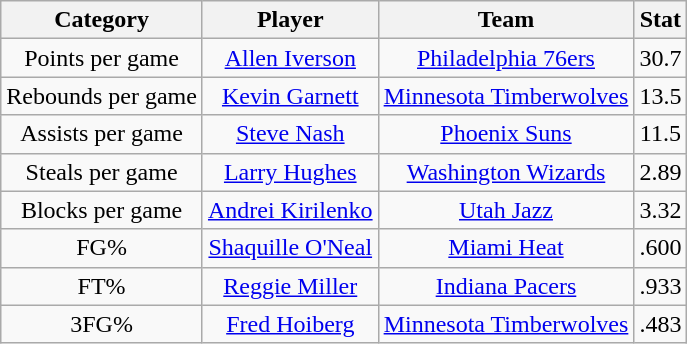<table class="wikitable" style="text-align:center">
<tr>
<th>Category</th>
<th>Player</th>
<th>Team</th>
<th>Stat</th>
</tr>
<tr>
<td>Points per game</td>
<td><a href='#'>Allen Iverson</a></td>
<td><a href='#'>Philadelphia 76ers</a></td>
<td>30.7</td>
</tr>
<tr>
<td>Rebounds per game</td>
<td><a href='#'>Kevin Garnett</a></td>
<td><a href='#'>Minnesota Timberwolves</a></td>
<td>13.5</td>
</tr>
<tr>
<td>Assists per game</td>
<td><a href='#'>Steve Nash</a></td>
<td><a href='#'>Phoenix Suns</a></td>
<td>11.5</td>
</tr>
<tr>
<td>Steals per game</td>
<td><a href='#'>Larry Hughes</a></td>
<td><a href='#'>Washington Wizards</a></td>
<td>2.89</td>
</tr>
<tr>
<td>Blocks per game</td>
<td><a href='#'>Andrei Kirilenko</a></td>
<td><a href='#'>Utah Jazz</a></td>
<td>3.32</td>
</tr>
<tr>
<td>FG%</td>
<td><a href='#'>Shaquille O'Neal</a></td>
<td><a href='#'>Miami Heat</a></td>
<td>.600</td>
</tr>
<tr>
<td>FT%</td>
<td><a href='#'>Reggie Miller</a></td>
<td><a href='#'>Indiana Pacers</a></td>
<td>.933</td>
</tr>
<tr>
<td>3FG%</td>
<td><a href='#'>Fred Hoiberg</a></td>
<td><a href='#'>Minnesota Timberwolves</a></td>
<td>.483</td>
</tr>
</table>
